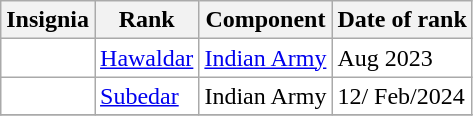<table class="wikitable" style="background:white">
<tr>
<th>Insignia</th>
<th>Rank</th>
<th>Component</th>
<th>Date of rank</th>
</tr>
<tr>
<td style="text-align:center"></td>
<td><a href='#'>Hawaldar</a></td>
<td><a href='#'>Indian Army</a></td>
<td>Aug 2023</td>
</tr>
<tr>
<td style="text-align:center"></td>
<td><a href='#'>Subedar</a></td>
<td>Indian Army</td>
<td>12/ Feb/2024</td>
</tr>
<tr>
</tr>
</table>
